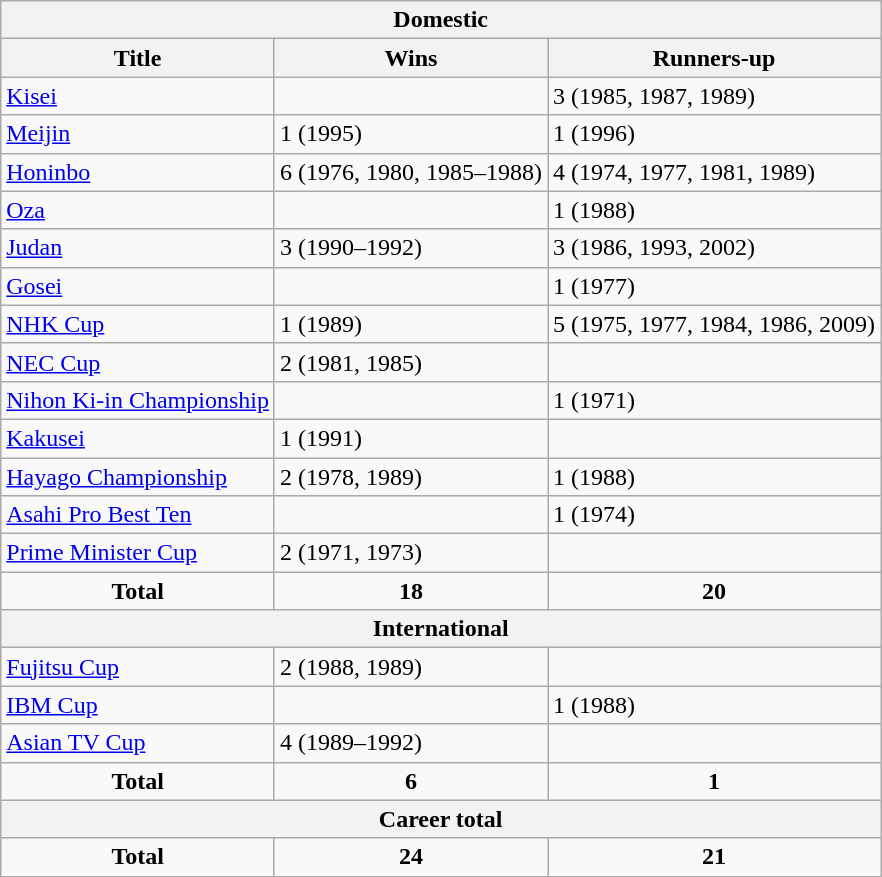<table class="wikitable">
<tr>
<th colspan=3>Domestic</th>
</tr>
<tr>
<th>Title</th>
<th>Wins</th>
<th>Runners-up</th>
</tr>
<tr>
<td><a href='#'>Kisei</a></td>
<td></td>
<td>3 (1985, 1987, 1989)</td>
</tr>
<tr>
<td><a href='#'>Meijin</a></td>
<td>1 (1995)</td>
<td>1 (1996)</td>
</tr>
<tr>
<td><a href='#'>Honinbo</a></td>
<td>6 (1976, 1980, 1985–1988)</td>
<td>4 (1974, 1977, 1981, 1989)</td>
</tr>
<tr>
<td><a href='#'>Oza</a></td>
<td></td>
<td>1 (1988)</td>
</tr>
<tr>
<td><a href='#'>Judan</a></td>
<td>3 (1990–1992)</td>
<td>3 (1986, 1993, 2002)</td>
</tr>
<tr>
<td><a href='#'>Gosei</a></td>
<td></td>
<td>1 (1977)</td>
</tr>
<tr>
<td><a href='#'>NHK Cup</a></td>
<td>1 (1989)</td>
<td>5 (1975, 1977, 1984, 1986, 2009)</td>
</tr>
<tr>
<td><a href='#'>NEC Cup</a></td>
<td>2 (1981, 1985)</td>
<td></td>
</tr>
<tr>
<td><a href='#'>Nihon Ki-in Championship</a></td>
<td></td>
<td>1 (1971)</td>
</tr>
<tr>
<td><a href='#'>Kakusei</a></td>
<td>1 (1991)</td>
<td></td>
</tr>
<tr>
<td><a href='#'>Hayago Championship</a></td>
<td>2 (1978, 1989)</td>
<td>1 (1988)</td>
</tr>
<tr>
<td><a href='#'>Asahi Pro Best Ten</a></td>
<td></td>
<td>1 (1974)</td>
</tr>
<tr>
<td><a href='#'>Prime Minister Cup</a></td>
<td>2 (1971, 1973)</td>
<td></td>
</tr>
<tr align="center">
<td><strong>Total</strong></td>
<td><strong>18</strong></td>
<td><strong>20</strong></td>
</tr>
<tr>
<th colspan=3>International</th>
</tr>
<tr>
<td><a href='#'>Fujitsu Cup</a></td>
<td>2 (1988, 1989)</td>
<td></td>
</tr>
<tr>
<td><a href='#'>IBM Cup</a></td>
<td></td>
<td>1 (1988)</td>
</tr>
<tr>
<td><a href='#'>Asian TV Cup</a></td>
<td>4 (1989–1992)</td>
<td></td>
</tr>
<tr align="center">
<td><strong>Total</strong></td>
<td><strong>6</strong></td>
<td><strong>1</strong></td>
</tr>
<tr>
<th colspan=3>Career total</th>
</tr>
<tr align="center">
<td><strong>Total</strong></td>
<td><strong>24</strong></td>
<td><strong>21</strong></td>
</tr>
</table>
